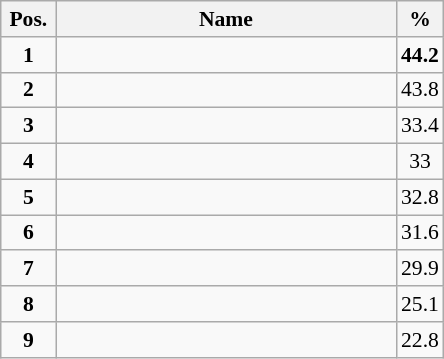<table class="wikitable" style="text-align:center; font-size:90%;">
<tr>
<th width=30px>Pos.</th>
<th width=220px>Name</th>
<th width=20px>%</th>
</tr>
<tr>
<td><strong>1</strong></td>
<td align=left><strong></strong></td>
<td><strong>44.2</strong></td>
</tr>
<tr>
<td><strong>2</strong></td>
<td align=left></td>
<td>43.8</td>
</tr>
<tr>
<td><strong>3</strong></td>
<td align=left></td>
<td>33.4</td>
</tr>
<tr>
<td><strong>4</strong></td>
<td align=left></td>
<td>33</td>
</tr>
<tr>
<td><strong>5</strong></td>
<td align=left></td>
<td>32.8</td>
</tr>
<tr>
<td><strong>6</strong></td>
<td align=left></td>
<td>31.6</td>
</tr>
<tr>
<td><strong>7</strong></td>
<td align=left></td>
<td>29.9</td>
</tr>
<tr>
<td><strong>8</strong></td>
<td align=left></td>
<td>25.1</td>
</tr>
<tr>
<td><strong>9</strong></td>
<td align=left></td>
<td>22.8</td>
</tr>
</table>
